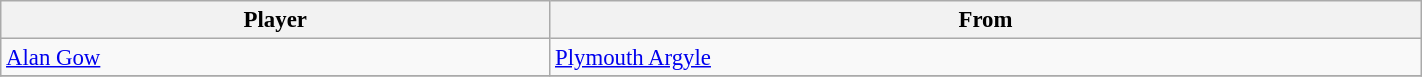<table class="wikitable" style="text-align:center; font-size:95%;width:75%; text-align:left">
<tr>
<th><strong>Player</strong></th>
<th><strong>From</strong></th>
</tr>
<tr>
<td> <a href='#'>Alan Gow</a></td>
<td><a href='#'>Plymouth Argyle</a></td>
</tr>
<tr>
</tr>
</table>
